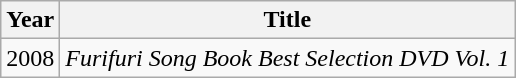<table class="wikitable">
<tr>
<th>Year</th>
<th>Title</th>
</tr>
<tr>
<td>2008</td>
<td><em>Furifuri Song Book Best Selection DVD Vol. 1</em></td>
</tr>
</table>
